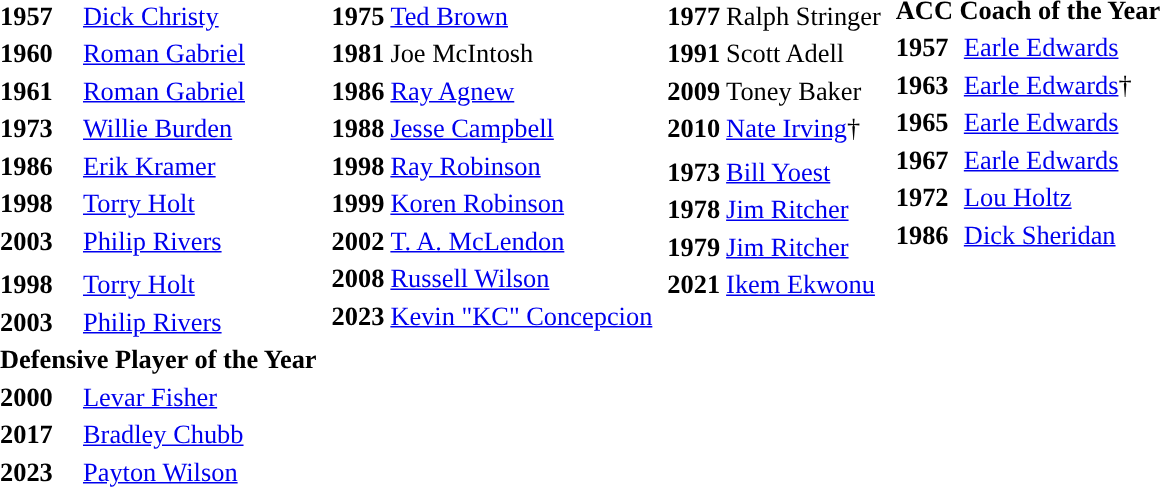<table style="font-size:1.1em;">
<tr>
<td valign="top"><br><table>
<tr>
<th colspan="2"><a href='#'></a></th>
</tr>
<tr>
<td><strong>1957</strong></td>
<td><a href='#'>Dick Christy</a></td>
</tr>
<tr>
<td><strong>1960</strong></td>
<td><a href='#'>Roman Gabriel</a></td>
</tr>
<tr>
<td><strong>1961</strong></td>
<td><a href='#'>Roman Gabriel</a></td>
</tr>
<tr>
<td><strong>1973</strong></td>
<td><a href='#'>Willie Burden</a></td>
</tr>
<tr>
<td><strong>1986</strong></td>
<td><a href='#'>Erik Kramer</a></td>
</tr>
<tr>
<td><strong>1998</strong></td>
<td><a href='#'>Torry Holt</a></td>
</tr>
<tr>
<td><strong>2003</strong></td>
<td><a href='#'>Philip Rivers</a></td>
</tr>
<tr>
<th colspan="2"><a href='#'></a></th>
</tr>
<tr>
<td><strong>1998</strong></td>
<td><a href='#'>Torry Holt</a></td>
</tr>
<tr>
<td><strong>2003</strong></td>
<td><a href='#'>Philip Rivers</a></td>
</tr>
<tr>
<th colspan="2">Defensive Player of the Year</th>
</tr>
<tr>
<td><strong>2000</strong></td>
<td><a href='#'>Levar Fisher</a></td>
</tr>
<tr>
<td><strong>2017</strong></td>
<td><a href='#'>Bradley Chubb</a></td>
</tr>
<tr>
<td><strong>2023</strong></td>
<td><a href='#'>Payton Wilson</a></td>
</tr>
<tr>
</tr>
</table>
</td>
<td valign="top"><br><table>
<tr>
<th colspan="2"><a href='#'></a></th>
</tr>
<tr>
<td><strong>1975</strong></td>
<td><a href='#'>Ted Brown</a></td>
</tr>
<tr>
<td><strong>1981</strong></td>
<td>Joe McIntosh</td>
</tr>
<tr>
<td><strong>1986</strong></td>
<td><a href='#'>Ray Agnew</a></td>
</tr>
<tr>
<td><strong>1988</strong></td>
<td><a href='#'>Jesse Campbell</a></td>
</tr>
<tr>
<td><strong>1998</strong></td>
<td><a href='#'>Ray Robinson</a></td>
</tr>
<tr>
<td><strong>1999</strong></td>
<td><a href='#'>Koren Robinson</a></td>
</tr>
<tr>
<td><strong>2002</strong></td>
<td><a href='#'>T. A. McLendon</a></td>
</tr>
<tr>
<td><strong>2008</strong></td>
<td><a href='#'>Russell Wilson</a></td>
</tr>
<tr>
<td><strong>2023</strong></td>
<td><a href='#'>Kevin "KC" Concepcion</a></td>
</tr>
</table>
</td>
<td valign="top"><br><table>
<tr>
<th colspan="2"><a href='#'></a></th>
</tr>
<tr>
<td><strong>1977</strong></td>
<td>Ralph Stringer</td>
</tr>
<tr>
<td><strong>1991</strong></td>
<td>Scott Adell</td>
</tr>
<tr>
<td><strong>2009</strong></td>
<td>Toney Baker</td>
</tr>
<tr>
<td><strong>2010</strong></td>
<td><a href='#'>Nate Irving</a>†</td>
</tr>
<tr>
<th colspan="2"><a href='#'></a></th>
</tr>
<tr>
<td><strong>1973</strong></td>
<td><a href='#'>Bill Yoest</a></td>
</tr>
<tr>
<td><strong>1978</strong></td>
<td><a href='#'>Jim Ritcher</a></td>
</tr>
<tr>
<td><strong>1979</strong></td>
<td><a href='#'>Jim Ritcher</a></td>
</tr>
<tr>
<td><strong>2021</strong></td>
<td><a href='#'>Ikem Ekwonu</a></td>
</tr>
</table>
</td>
<td valign="top"><br><table>
<tr>
<th colspan="2">ACC Coach of the Year</th>
</tr>
<tr>
<td><strong>1957</strong></td>
<td><a href='#'>Earle Edwards</a></td>
</tr>
<tr>
<td><strong>1963</strong></td>
<td><a href='#'>Earle Edwards</a>†</td>
</tr>
<tr>
<td><strong>1965</strong></td>
<td><a href='#'>Earle Edwards</a></td>
</tr>
<tr>
<td><strong>1967</strong></td>
<td><a href='#'>Earle Edwards</a></td>
</tr>
<tr>
<td><strong>1972</strong></td>
<td><a href='#'>Lou Holtz</a></td>
</tr>
<tr>
<td><strong>1986</strong></td>
<td><a href='#'>Dick Sheridan</a></td>
</tr>
</table>
</td>
</tr>
</table>
